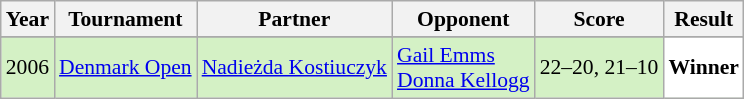<table class="sortable wikitable" style="font-size: 90%;">
<tr>
<th>Year</th>
<th>Tournament</th>
<th>Partner</th>
<th>Opponent</th>
<th>Score</th>
<th>Result</th>
</tr>
<tr>
</tr>
<tr style="background:#D4F1C5">
<td align="center">2006</td>
<td align="left"><a href='#'>Denmark Open</a></td>
<td align="left"> <a href='#'>Nadieżda Kostiuczyk</a></td>
<td align="left"> <a href='#'>Gail Emms</a><br> <a href='#'>Donna Kellogg</a></td>
<td align="left">22–20, 21–10</td>
<td style="text-align:left; background:white"> <strong>Winner</strong></td>
</tr>
</table>
